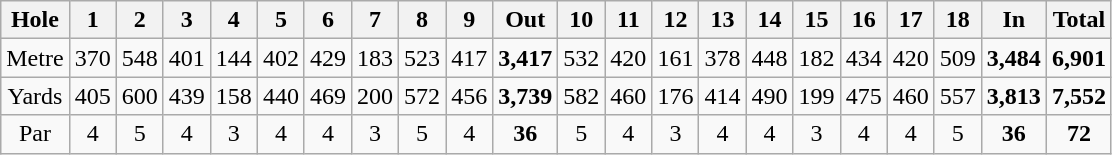<table class="wikitable" style="text-align:center">
<tr>
<th align="left">Hole</th>
<th>1</th>
<th>2</th>
<th>3</th>
<th>4</th>
<th>5</th>
<th>6</th>
<th>7</th>
<th>8</th>
<th>9</th>
<th>Out</th>
<th>10</th>
<th>11</th>
<th>12</th>
<th>13</th>
<th>14</th>
<th>15</th>
<th>16</th>
<th>17</th>
<th>18</th>
<th>In</th>
<th>Total</th>
</tr>
<tr>
<td align="center">Metre</td>
<td>370</td>
<td>548</td>
<td>401</td>
<td>144</td>
<td>402</td>
<td>429</td>
<td>183</td>
<td>523</td>
<td>417</td>
<td><strong>3,417</strong></td>
<td>532</td>
<td>420</td>
<td>161</td>
<td>378</td>
<td>448</td>
<td>182</td>
<td>434</td>
<td>420</td>
<td>509</td>
<td><strong>3,484</strong></td>
<td><strong>6,901</strong></td>
</tr>
<tr>
<td align="center">Yards</td>
<td>405</td>
<td>600</td>
<td>439</td>
<td>158</td>
<td>440</td>
<td>469</td>
<td>200</td>
<td>572</td>
<td>456</td>
<td><strong>3,739</strong></td>
<td>582</td>
<td>460</td>
<td>176</td>
<td>414</td>
<td>490</td>
<td>199</td>
<td>475</td>
<td>460</td>
<td>557</td>
<td><strong>3,813</strong></td>
<td><strong>7,552</strong></td>
</tr>
<tr>
<td align="center">Par</td>
<td>4</td>
<td>5</td>
<td>4</td>
<td>3</td>
<td>4</td>
<td>4</td>
<td>3</td>
<td>5</td>
<td>4</td>
<td><strong>36</strong></td>
<td>5</td>
<td>4</td>
<td>3</td>
<td>4</td>
<td>4</td>
<td>3</td>
<td>4</td>
<td>4</td>
<td>5</td>
<td><strong>36</strong></td>
<td><strong>72</strong></td>
</tr>
</table>
